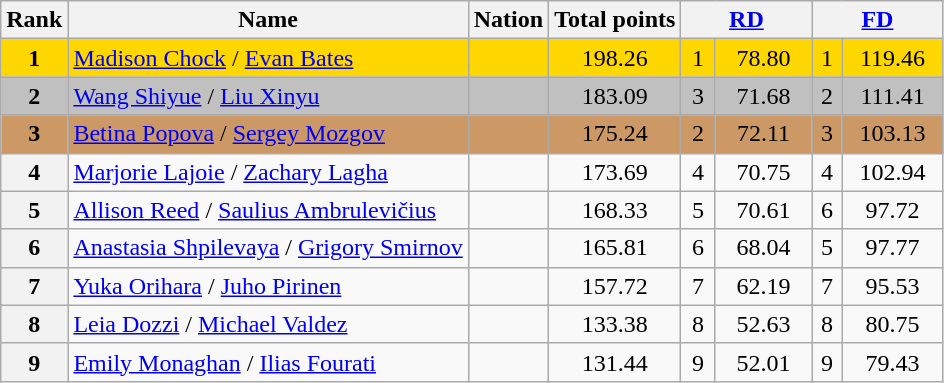<table class="wikitable sortable">
<tr>
<th>Rank</th>
<th>Name</th>
<th>Nation</th>
<th>Total points</th>
<th colspan="2" width="80px"><a href='#'>RD</a></th>
<th colspan="2" width="80px"><a href='#'>FD</a></th>
</tr>
<tr bgcolor="gold">
<td align="center"><strong>1</strong></td>
<td><a href='#'>Madison Chock</a> / <a href='#'>Evan Bates</a></td>
<td></td>
<td align="center">198.26</td>
<td align="center">1</td>
<td align="center">78.80</td>
<td align="center">1</td>
<td align="center">119.46</td>
</tr>
<tr bgcolor="silver">
<td align="center"><strong>2</strong></td>
<td><a href='#'>Wang Shiyue</a> / <a href='#'>Liu Xinyu</a></td>
<td></td>
<td align="center">183.09</td>
<td align="center">3</td>
<td align="center">71.68</td>
<td align="center">2</td>
<td align="center">111.41</td>
</tr>
<tr bgcolor="cc9966">
<td align="center"><strong>3</strong></td>
<td><a href='#'>Betina Popova</a> / <a href='#'>Sergey Mozgov</a></td>
<td></td>
<td align="center">175.24</td>
<td align="center">2</td>
<td align="center">72.11</td>
<td align="center">3</td>
<td align="center">103.13</td>
</tr>
<tr>
<th>4</th>
<td><a href='#'>Marjorie Lajoie</a> / <a href='#'>Zachary Lagha</a></td>
<td></td>
<td align="center">173.69</td>
<td align="center">4</td>
<td align="center">70.75</td>
<td align="center">4</td>
<td align="center">102.94</td>
</tr>
<tr>
<th>5</th>
<td><a href='#'>Allison Reed</a> / <a href='#'>Saulius Ambrulevičius</a></td>
<td></td>
<td align="center">168.33</td>
<td align="center">5</td>
<td align="center">70.61</td>
<td align="center">6</td>
<td align="center">97.72</td>
</tr>
<tr>
<th>6</th>
<td><a href='#'>Anastasia Shpilevaya</a> / <a href='#'>Grigory Smirnov</a></td>
<td></td>
<td align="center">165.81</td>
<td align="center">6</td>
<td align="center">68.04</td>
<td align="center">5</td>
<td align="center">97.77</td>
</tr>
<tr>
<th>7</th>
<td><a href='#'>Yuka Orihara</a> / <a href='#'>Juho Pirinen</a></td>
<td></td>
<td align="center">157.72</td>
<td align="center">7</td>
<td align="center">62.19</td>
<td align="center">7</td>
<td align="center">95.53</td>
</tr>
<tr>
<th>8</th>
<td><a href='#'>Leia Dozzi</a> / <a href='#'>Michael Valdez</a></td>
<td></td>
<td align="center">133.38</td>
<td align="center">8</td>
<td align="center">52.63</td>
<td align="center">8</td>
<td align="center">80.75</td>
</tr>
<tr>
<th>9</th>
<td><a href='#'>Emily Monaghan</a> / <a href='#'>Ilias Fourati</a></td>
<td></td>
<td align="center">131.44</td>
<td align="center">9</td>
<td align="center">52.01</td>
<td align="center">9</td>
<td align="center">79.43</td>
</tr>
</table>
